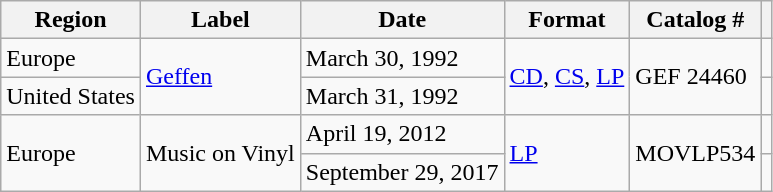<table class="wikitable">
<tr>
<th>Region</th>
<th>Label</th>
<th>Date</th>
<th>Format</th>
<th>Catalog #</th>
<th></th>
</tr>
<tr>
<td>Europe</td>
<td rowspan="2"><a href='#'>Geffen</a></td>
<td>March 30, 1992</td>
<td rowspan="2"><a href='#'>CD</a>, <a href='#'>CS</a>, <a href='#'>LP</a></td>
<td rowspan="2">GEF 24460</td>
<td></td>
</tr>
<tr>
<td>United States</td>
<td>March 31, 1992</td>
<td></td>
</tr>
<tr>
<td rowspan="2">Europe</td>
<td rowspan="2">Music on Vinyl</td>
<td>April 19, 2012</td>
<td rowspan="2"><a href='#'>LP</a></td>
<td rowspan="2">MOVLP534</td>
<td></td>
</tr>
<tr>
<td>September 29, 2017</td>
<td></td>
</tr>
</table>
